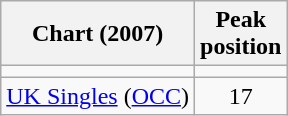<table class="wikitable sortable">
<tr>
<th>Chart (2007)</th>
<th>Peak<br>position</th>
</tr>
<tr>
<td></td>
</tr>
<tr>
<td><a href='#'>UK Singles</a> (<a href='#'>OCC</a>)</td>
<td style="text-align:center;">17</td>
</tr>
</table>
